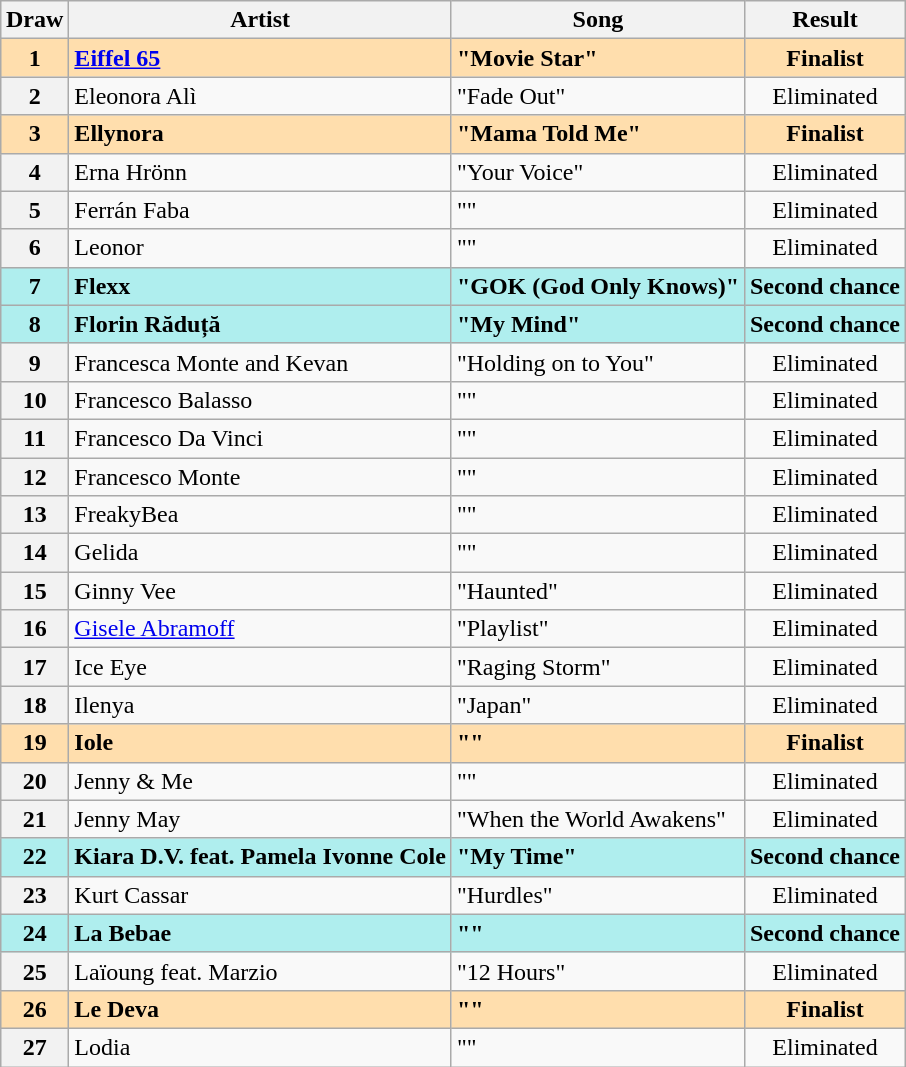<table class="sortable wikitable plainrowheaders" style="margin: 1em auto 1em auto; text-align:center;">
<tr>
<th scope="col">Draw</th>
<th scope="col">Artist</th>
<th scope="col">Song</th>
<th scope="col">Result</th>
</tr>
<tr style="font-weight:bold; background:navajowhite">
<th scope="row" style="text-align:center; font-weight:bold; background:navajowhite">1</th>
<td align="left"><a href='#'>Eiffel 65</a></td>
<td align="left">"Movie Star"</td>
<td data-sort-value="1">Finalist</td>
</tr>
<tr>
<th scope="row" style="text-align:center;">2</th>
<td align="left">Eleonora Alì</td>
<td align="left">"Fade Out"</td>
<td data-sort-value="3">Eliminated</td>
</tr>
<tr style="font-weight:bold; background:navajowhite">
<th scope="row" style="text-align:center; font-weight:bold; background:navajowhite">3</th>
<td align="left">Ellynora</td>
<td align="left">"Mama Told Me"</td>
<td data-sort-value="1">Finalist</td>
</tr>
<tr>
<th scope="row" style="text-align:center;">4</th>
<td align="left">Erna Hrönn</td>
<td align="left">"Your Voice"</td>
<td data-sort-value="3">Eliminated</td>
</tr>
<tr>
<th scope="row" style="text-align:center;">5</th>
<td align="left">Ferrán Faba</td>
<td align="left">""</td>
<td data-sort-value="3">Eliminated</td>
</tr>
<tr>
<th scope="row" style="text-align:center;">6</th>
<td align="left">Leonor</td>
<td align="left">""</td>
<td data-sort-value="3">Eliminated</td>
</tr>
<tr style="font-weight:bold; background:paleturquoise">
<th scope="row" style="text-align:center; font-weight:bold; background:paleturquoise">7</th>
<td align="left">Flexx</td>
<td align="left">"GOK (God Only Knows)"</td>
<td data-sort-value="2">Second chance</td>
</tr>
<tr style="font-weight:bold; background:paleturquoise">
<th scope="row" style="text-align:center; font-weight:bold; background:paleturquoise">8</th>
<td align="left">Florin Răduță</td>
<td align="left">"My Mind"</td>
<td data-sort-value="2">Second chance</td>
</tr>
<tr>
<th scope="row" style="text-align:center;">9</th>
<td align="left">Francesca Monte and Kevan</td>
<td align="left">"Holding on to You"</td>
<td data-sort-value="3">Eliminated</td>
</tr>
<tr>
<th scope="row" style="text-align:center;">10</th>
<td align="left">Francesco Balasso</td>
<td align="left">""</td>
<td data-sort-value="3">Eliminated</td>
</tr>
<tr>
<th scope="row" style="text-align:center;">11</th>
<td align="left">Francesco Da Vinci</td>
<td align="left">""</td>
<td data-sort-value="3">Eliminated</td>
</tr>
<tr>
<th scope="row" style="text-align:center;">12</th>
<td align="left">Francesco Monte</td>
<td align="left">""</td>
<td data-sort-value="3">Eliminated</td>
</tr>
<tr>
<th scope="row" style="text-align:center;">13</th>
<td align="left">FreakyBea</td>
<td align="left">""</td>
<td data-sort-value="3">Eliminated</td>
</tr>
<tr>
<th scope="row" style="text-align:center;">14</th>
<td align="left">Gelida</td>
<td align="left">""</td>
<td data-sort-value="3">Eliminated</td>
</tr>
<tr>
<th scope="row" style="text-align:center;">15</th>
<td align="left">Ginny Vee</td>
<td align="left">"Haunted"</td>
<td data-sort-value="3">Eliminated</td>
</tr>
<tr>
<th scope="row" style="text-align:center;">16</th>
<td align="left"><a href='#'>Gisele Abramoff</a></td>
<td align="left">"Playlist"</td>
<td data-sort-value="3">Eliminated</td>
</tr>
<tr>
<th scope="row" style="text-align:center;">17</th>
<td align="left">Ice Eye</td>
<td align="left">"Raging Storm"</td>
<td data-sort-value="3">Eliminated</td>
</tr>
<tr>
<th scope="row" style="text-align:center;">18</th>
<td align="left">Ilenya</td>
<td align="left">"Japan"</td>
<td data-sort-value="3">Eliminated</td>
</tr>
<tr style="font-weight:bold; background:navajowhite">
<th scope="row" style="text-align:center; font-weight:bold; background:navajowhite">19</th>
<td align="left">Iole</td>
<td align="left">""</td>
<td data-sort-value="1">Finalist</td>
</tr>
<tr>
<th scope="row" style="text-align:center;">20</th>
<td align="left">Jenny & Me</td>
<td align="left">""</td>
<td data-sort-value="3">Eliminated</td>
</tr>
<tr>
<th scope="row" style="text-align:center;">21</th>
<td align="left">Jenny May</td>
<td align="left">"When the World Awakens"</td>
<td data-sort-value="3">Eliminated</td>
</tr>
<tr style="font-weight:bold; background:paleturquoise">
<th scope="row" style="text-align:center; font-weight:bold; background:paleturquoise">22</th>
<td align="left">Kiara D.V. feat. Pamela Ivonne Cole</td>
<td align="left">"My Time"</td>
<td data-sort-value="2">Second chance</td>
</tr>
<tr>
<th scope="row" style="text-align:center;">23</th>
<td align="left">Kurt Cassar</td>
<td align="left">"Hurdles"</td>
<td data-sort-value="3">Eliminated</td>
</tr>
<tr style="font-weight:bold; background:paleturquoise">
<th scope="row" style="text-align:center; font-weight:bold; background:paleturquoise">24</th>
<td align="left">La Bebae</td>
<td align="left">""</td>
<td data-sort-value="2">Second chance</td>
</tr>
<tr>
<th scope="row" style="text-align:center;">25</th>
<td align="left">Laïoung feat. Marzio</td>
<td align="left">"12 Hours"</td>
<td data-sort-value="3">Eliminated</td>
</tr>
<tr style="font-weight:bold; background:navajowhite">
<th scope="row" style="text-align:center; font-weight:bold; background:navajowhite">26</th>
<td align="left">Le Deva</td>
<td align="left">""</td>
<td data-sort-value="1">Finalist</td>
</tr>
<tr>
<th scope="row" style="text-align:center;">27</th>
<td align="left">Lodia</td>
<td align="left">""</td>
<td data-sort-value="3">Eliminated</td>
</tr>
</table>
